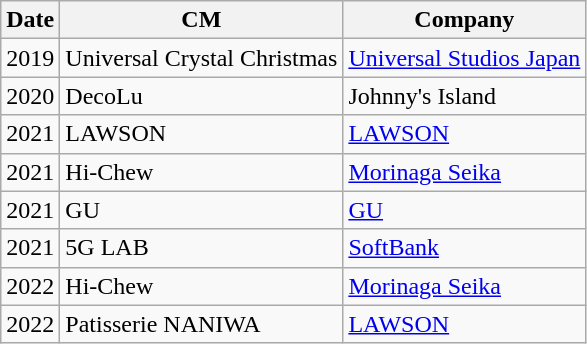<table class="wikitable">
<tr>
<th>Date</th>
<th>CM</th>
<th>Company</th>
</tr>
<tr>
<td>2019</td>
<td>Universal Crystal Christmas</td>
<td><a href='#'>Universal Studios Japan</a></td>
</tr>
<tr>
<td>2020</td>
<td>DecoLu</td>
<td>Johnny's Island</td>
</tr>
<tr>
<td>2021</td>
<td>LAWSON</td>
<td><a href='#'>LAWSON</a></td>
</tr>
<tr>
<td>2021</td>
<td>Hi-Chew</td>
<td><a href='#'>Morinaga Seika</a></td>
</tr>
<tr>
<td>2021</td>
<td>GU</td>
<td><a href='#'>GU</a></td>
</tr>
<tr>
<td>2021</td>
<td>5G LAB</td>
<td><a href='#'>SoftBank</a></td>
</tr>
<tr>
<td>2022</td>
<td>Hi-Chew</td>
<td><a href='#'>Morinaga Seika</a></td>
</tr>
<tr>
<td>2022</td>
<td>Patisserie NANIWA</td>
<td><a href='#'>LAWSON</a></td>
</tr>
</table>
